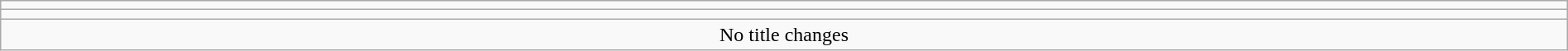<table class="wikitable" style="text-align:center; width:100%;">
<tr>
<td colspan=5></td>
</tr>
<tr>
<td colspan=5><strong></strong></td>
</tr>
<tr>
<td colspan="5">No title changes</td>
</tr>
</table>
